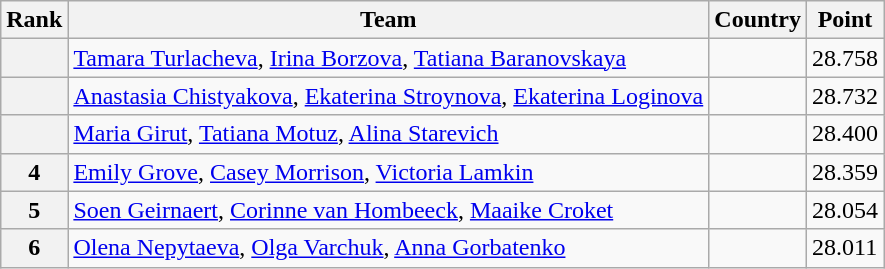<table class="wikitable sortable">
<tr>
<th>Rank</th>
<th>Team</th>
<th>Country</th>
<th>Point</th>
</tr>
<tr>
<th></th>
<td><a href='#'>Tamara Turlacheva</a>, <a href='#'>Irina Borzova</a>, <a href='#'>Tatiana Baranovskaya</a></td>
<td></td>
<td>28.758</td>
</tr>
<tr>
<th></th>
<td><a href='#'>Anastasia Chistyakova</a>, <a href='#'>Ekaterina Stroynova</a>, <a href='#'>Ekaterina Loginova</a></td>
<td></td>
<td>28.732</td>
</tr>
<tr>
<th></th>
<td><a href='#'>Maria Girut</a>, <a href='#'>Tatiana Motuz</a>, <a href='#'>Alina Starevich</a></td>
<td></td>
<td>28.400</td>
</tr>
<tr>
<th>4</th>
<td><a href='#'>Emily Grove</a>, <a href='#'>Casey Morrison</a>, <a href='#'>Victoria Lamkin</a></td>
<td></td>
<td>28.359</td>
</tr>
<tr>
<th>5</th>
<td><a href='#'>Soen Geirnaert</a>, <a href='#'>Corinne van Hombeeck</a>, <a href='#'>Maaike Croket</a></td>
<td></td>
<td>28.054</td>
</tr>
<tr>
<th>6</th>
<td><a href='#'>Olena Nepytaeva</a>, <a href='#'>Olga Varchuk</a>, <a href='#'>Anna Gorbatenko</a></td>
<td></td>
<td>28.011</td>
</tr>
</table>
